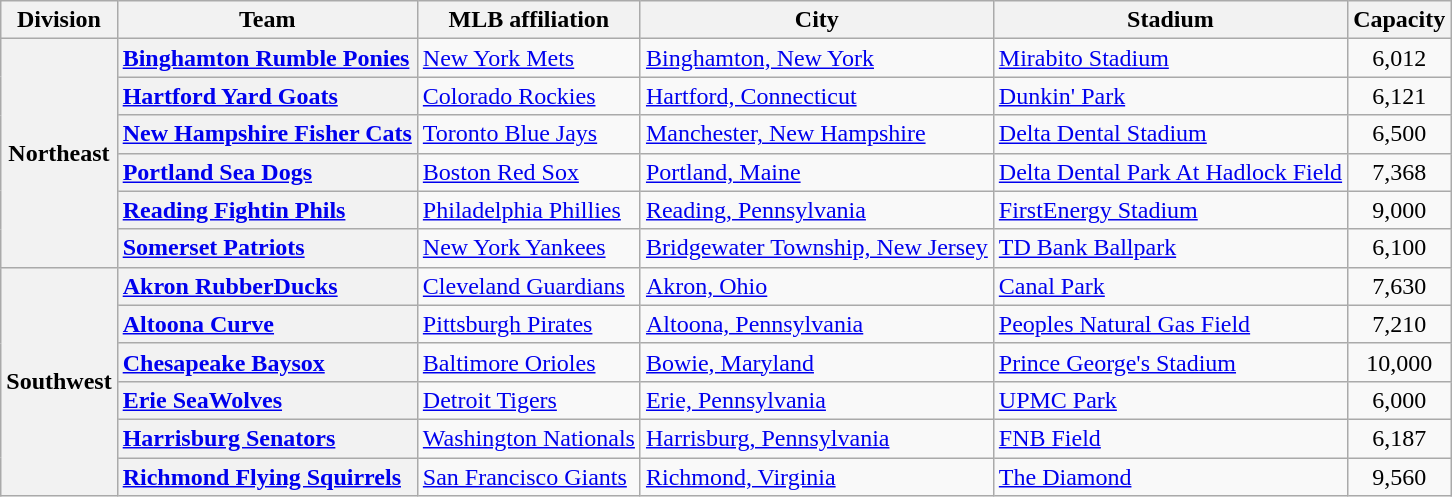<table class="wikitable sortable">
<tr>
<th scope="col">Division</th>
<th scope="col">Team</th>
<th scope="col">MLB affiliation</th>
<th scope="col">City</th>
<th scope="col">Stadium</th>
<th scope="col" data-sort-type="number">Capacity</th>
</tr>
<tr>
<th scope="rowgroup" rowspan="6">Northeast</th>
<th scope="row" style="text-align:left"><a href='#'>Binghamton Rumble Ponies</a></th>
<td><a href='#'>New York Mets</a></td>
<td><a href='#'>Binghamton, New York</a></td>
<td><a href='#'>Mirabito Stadium</a></td>
<td align=center>6,012</td>
</tr>
<tr>
<th scope="row" style="text-align:left"><a href='#'>Hartford Yard Goats</a></th>
<td><a href='#'>Colorado Rockies</a></td>
<td><a href='#'>Hartford, Connecticut</a></td>
<td><a href='#'>Dunkin' Park</a></td>
<td align=center>6,121</td>
</tr>
<tr>
<th scope="row" style="text-align:left"><a href='#'>New Hampshire Fisher Cats</a></th>
<td><a href='#'>Toronto Blue Jays</a></td>
<td><a href='#'>Manchester, New Hampshire</a></td>
<td><a href='#'>Delta Dental Stadium</a></td>
<td align=center>6,500</td>
</tr>
<tr>
<th scope="row" style="text-align:left"><a href='#'>Portland Sea Dogs</a></th>
<td><a href='#'>Boston Red Sox</a></td>
<td><a href='#'>Portland, Maine</a></td>
<td><a href='#'>Delta Dental Park At Hadlock Field</a></td>
<td align=center>7,368</td>
</tr>
<tr>
<th scope="row" style="text-align:left"><a href='#'>Reading Fightin Phils</a></th>
<td><a href='#'>Philadelphia Phillies</a></td>
<td><a href='#'>Reading, Pennsylvania</a></td>
<td><a href='#'>FirstEnergy Stadium</a></td>
<td align=center>9,000</td>
</tr>
<tr>
<th scope="row" style="text-align:left"><a href='#'>Somerset Patriots</a></th>
<td><a href='#'>New York Yankees</a></td>
<td><a href='#'>Bridgewater Township, New Jersey</a></td>
<td><a href='#'>TD Bank Ballpark</a></td>
<td align=center>6,100</td>
</tr>
<tr>
<th scope="rowgroup" rowspan="6">Southwest</th>
<th scope="row" style="text-align:left"><a href='#'>Akron RubberDucks</a></th>
<td><a href='#'>Cleveland Guardians</a></td>
<td><a href='#'>Akron, Ohio</a></td>
<td><a href='#'>Canal Park</a></td>
<td align=center>7,630</td>
</tr>
<tr>
<th scope="row" style="text-align:left"><a href='#'>Altoona Curve</a></th>
<td><a href='#'>Pittsburgh Pirates</a></td>
<td><a href='#'>Altoona, Pennsylvania</a></td>
<td><a href='#'>Peoples Natural Gas Field</a></td>
<td align=center>7,210</td>
</tr>
<tr>
<th scope="row" style="text-align:left"><a href='#'>Chesapeake Baysox</a></th>
<td><a href='#'>Baltimore Orioles</a></td>
<td><a href='#'>Bowie, Maryland</a></td>
<td><a href='#'>Prince George's Stadium</a></td>
<td align=center>10,000</td>
</tr>
<tr>
<th scope="row" style="text-align:left"><a href='#'>Erie SeaWolves</a></th>
<td><a href='#'>Detroit Tigers</a></td>
<td><a href='#'>Erie, Pennsylvania</a></td>
<td><a href='#'>UPMC Park</a></td>
<td align=center>6,000</td>
</tr>
<tr>
<th scope="row" style="text-align:left"><a href='#'>Harrisburg Senators</a></th>
<td><a href='#'>Washington Nationals</a></td>
<td><a href='#'>Harrisburg, Pennsylvania</a></td>
<td><a href='#'>FNB Field</a></td>
<td align=center>6,187</td>
</tr>
<tr>
<th scope="row" style="text-align:left"><a href='#'>Richmond Flying Squirrels</a></th>
<td><a href='#'>San Francisco Giants</a></td>
<td><a href='#'>Richmond, Virginia</a></td>
<td><a href='#'>The Diamond</a></td>
<td align=center>9,560</td>
</tr>
</table>
